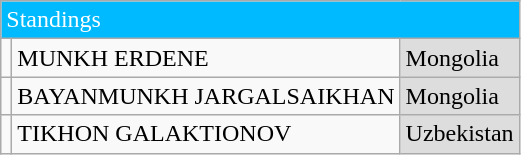<table class="wikitable">
<tr>
<td colspan="3" style="background:#00baff;color:#fff">Standings</td>
</tr>
<tr>
<td></td>
<td>MUNKH ERDENE</td>
<td style="background:#dddddd"> Mongolia</td>
</tr>
<tr>
<td></td>
<td>BAYANMUNKH JARGALSAIKHAN</td>
<td style="background:#dddddd"> Mongolia</td>
</tr>
<tr>
<td></td>
<td>TIKHON GALAKTIONOV</td>
<td style="background:#dddddd"> Uzbekistan</td>
</tr>
</table>
